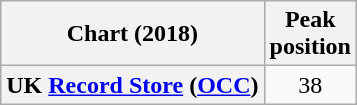<table class="wikitable plainrowheaders" style="text-align:center">
<tr>
<th scope="col">Chart (2018)</th>
<th scope="col">Peak<br>position</th>
</tr>
<tr>
<th scope="row">UK <a href='#'>Record Store</a> (<a href='#'>OCC</a>)</th>
<td>38</td>
</tr>
</table>
